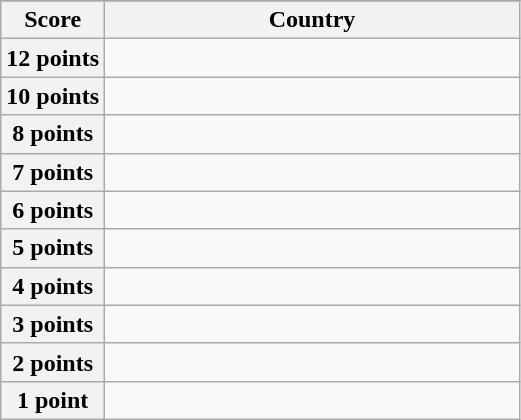<table class="wikitable">
<tr>
</tr>
<tr>
<th scope="col" width="20%">Score</th>
<th scope="col">Country</th>
</tr>
<tr>
<th scope="row">12 points</th>
<td></td>
</tr>
<tr>
<th scope="row">10 points</th>
<td></td>
</tr>
<tr>
<th scope="row">8 points</th>
<td></td>
</tr>
<tr>
<th scope="row">7 points</th>
<td></td>
</tr>
<tr>
<th scope="row">6 points</th>
<td></td>
</tr>
<tr>
<th scope="row">5 points</th>
<td></td>
</tr>
<tr>
<th scope="row">4 points</th>
<td></td>
</tr>
<tr>
<th scope="row">3 points</th>
<td></td>
</tr>
<tr>
<th scope="row">2 points</th>
<td></td>
</tr>
<tr>
<th scope="row">1 point</th>
<td></td>
</tr>
</table>
